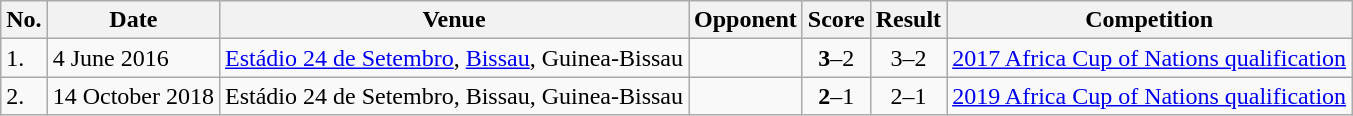<table class="wikitable">
<tr>
<th>No.</th>
<th>Date</th>
<th>Venue</th>
<th>Opponent</th>
<th>Score</th>
<th>Result</th>
<th>Competition</th>
</tr>
<tr>
<td>1.</td>
<td>4 June 2016</td>
<td><a href='#'>Estádio 24 de Setembro</a>, <a href='#'>Bissau</a>, Guinea-Bissau</td>
<td></td>
<td align=center><strong>3</strong>–2</td>
<td align=center>3–2</td>
<td><a href='#'>2017 Africa Cup of Nations qualification</a></td>
</tr>
<tr>
<td>2.</td>
<td>14 October 2018</td>
<td>Estádio 24 de Setembro, Bissau, Guinea-Bissau</td>
<td></td>
<td align=center><strong>2</strong>–1</td>
<td align=center>2–1</td>
<td><a href='#'>2019 Africa Cup of Nations qualification</a></td>
</tr>
</table>
